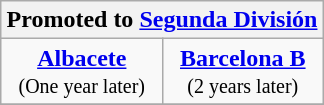<table class="wikitable" style="text-align: center; margin: 0 auto;">
<tr>
<th colspan="2">Promoted to <a href='#'>Segunda División</a></th>
</tr>
<tr>
<td><strong><a href='#'>Albacete</a></strong><br><small>(One year later)</small></td>
<td><strong><a href='#'>Barcelona B</a></strong><br><small>(2 years later)</small></td>
</tr>
<tr>
</tr>
</table>
